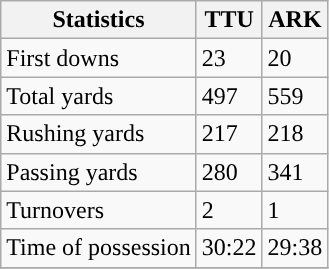<table class="wikitable" style="float: left;">
<tr>
<th>Statistics</th>
<th>TTU</th>
<th>ARK</th>
</tr>
<tr>
<td>First downs</td>
<td>23</td>
<td>20</td>
</tr>
<tr>
<td>Total yards</td>
<td>497</td>
<td>559</td>
</tr>
<tr>
<td>Rushing yards</td>
<td>217</td>
<td>218</td>
</tr>
<tr>
<td>Passing yards</td>
<td>280</td>
<td>341</td>
</tr>
<tr>
<td>Turnovers</td>
<td>2</td>
<td>1</td>
</tr>
<tr>
<td>Time of possession</td>
<td>30:22</td>
<td>29:38</td>
</tr>
<tr>
</tr>
</table>
